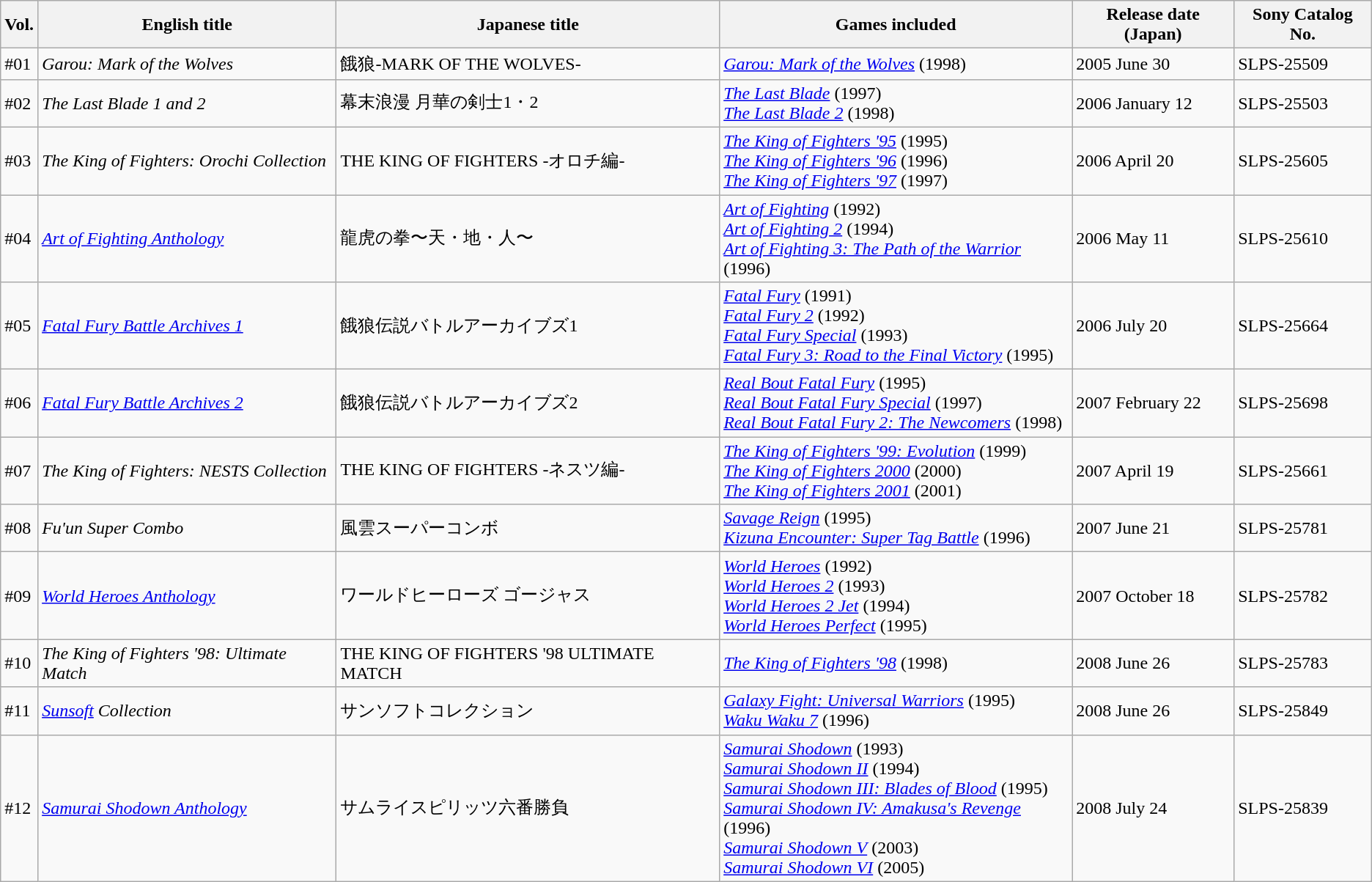<table class="wikitable sortable">
<tr>
<th scope="col">Vol.</th>
<th scope="col">English title</th>
<th scope="col">Japanese title</th>
<th scope="col" class="unsortable">Games included</th>
<th scope="col">Release date (Japan)</th>
<th scope="col">Sony Catalog No.</th>
</tr>
<tr>
<td>#01</td>
<td><em>Garou: Mark of the Wolves</em></td>
<td>餓狼-MARK OF THE WOLVES-</td>
<td><em><a href='#'>Garou: Mark of the Wolves</a></em> (1998)</td>
<td>2005 June 30</td>
<td>SLPS-25509</td>
</tr>
<tr>
<td>#02</td>
<td><em>The Last Blade 1 and 2</em></td>
<td>幕末浪漫 月華の剣士1・2</td>
<td><em><a href='#'>The Last Blade</a></em> (1997)<br><em><a href='#'>The Last Blade 2</a></em> (1998)</td>
<td>2006 January 12</td>
<td>SLPS-25503</td>
</tr>
<tr>
<td>#03</td>
<td><em>The King of Fighters: Orochi Collection</em></td>
<td>THE KING OF FIGHTERS -オロチ編-</td>
<td><em><a href='#'>The King of Fighters '95</a></em> (1995)<br><em><a href='#'>The King of Fighters '96</a></em> (1996)<br><em><a href='#'>The King of Fighters '97</a></em> (1997)</td>
<td>2006 April 20</td>
<td>SLPS-25605</td>
</tr>
<tr>
<td>#04</td>
<td><em><a href='#'>Art of Fighting Anthology</a></em></td>
<td>龍虎の拳〜天・地・人〜</td>
<td><em><a href='#'>Art of Fighting</a></em> (1992)<br><em><a href='#'>Art of Fighting 2</a></em> (1994)<br><em><a href='#'>Art of Fighting 3: The Path of the Warrior</a></em> (1996)</td>
<td>2006 May 11</td>
<td>SLPS-25610</td>
</tr>
<tr>
<td>#05</td>
<td><em><a href='#'>Fatal Fury Battle Archives 1</a></em></td>
<td>餓狼伝説バトルアーカイブズ1</td>
<td><em><a href='#'>Fatal Fury</a></em> (1991)<br><em><a href='#'>Fatal Fury 2</a></em> (1992)<br><em><a href='#'>Fatal Fury Special</a></em> (1993)<br><em><a href='#'>Fatal Fury 3: Road to the Final Victory</a></em> (1995)</td>
<td>2006 July 20</td>
<td>SLPS-25664</td>
</tr>
<tr>
<td>#06</td>
<td><em><a href='#'>Fatal Fury Battle Archives 2</a></em></td>
<td>餓狼伝説バトルアーカイブズ2</td>
<td><em><a href='#'>Real Bout Fatal Fury</a></em> (1995)<br><em><a href='#'>Real Bout Fatal Fury Special</a></em> (1997)<br><em><a href='#'>Real Bout Fatal Fury 2: The Newcomers</a></em> (1998)</td>
<td>2007 February 22</td>
<td>SLPS-25698</td>
</tr>
<tr>
<td>#07</td>
<td><em>The King of Fighters: NESTS Collection</em></td>
<td>THE KING OF FIGHTERS -ネスツ編-</td>
<td><em><a href='#'>The King of Fighters '99: Evolution</a></em> (1999)<br><em><a href='#'>The King of Fighters 2000</a></em> (2000)<br><em><a href='#'>The King of Fighters 2001</a></em> (2001)</td>
<td>2007 April 19</td>
<td>SLPS-25661</td>
</tr>
<tr>
<td>#08</td>
<td><em>Fu'un Super Combo</em></td>
<td>風雲スーパーコンボ</td>
<td><em><a href='#'>Savage Reign</a></em> (1995)<br><em><a href='#'>Kizuna Encounter: Super Tag Battle</a></em> (1996)</td>
<td>2007 June 21</td>
<td>SLPS-25781</td>
</tr>
<tr>
<td>#09</td>
<td><em><a href='#'>World Heroes Anthology</a></em></td>
<td>ワールドヒーローズ ゴージャス</td>
<td><em><a href='#'>World Heroes</a></em> (1992)<br><em><a href='#'>World Heroes 2</a></em> (1993)<br><em><a href='#'>World Heroes 2 Jet</a></em> (1994)<br><em><a href='#'>World Heroes Perfect</a></em> (1995)</td>
<td>2007 October 18</td>
<td>SLPS-25782</td>
</tr>
<tr>
<td>#10</td>
<td><em>The King of Fighters '98: Ultimate Match</em></td>
<td>THE KING OF FIGHTERS '98 ULTIMATE MATCH</td>
<td><em><a href='#'>The King of Fighters '98</a></em> (1998)</td>
<td>2008 June 26</td>
<td>SLPS-25783</td>
</tr>
<tr>
<td>#11</td>
<td><em><a href='#'>Sunsoft</a> Collection</em></td>
<td>サンソフトコレクション</td>
<td><em><a href='#'>Galaxy Fight: Universal Warriors</a></em> (1995)<br><em><a href='#'>Waku Waku 7</a></em> (1996)</td>
<td>2008 June 26</td>
<td>SLPS-25849</td>
</tr>
<tr>
<td>#12</td>
<td><em><a href='#'>Samurai Shodown Anthology</a></em></td>
<td>サムライスピリッツ六番勝負</td>
<td><em><a href='#'>Samurai Shodown</a></em> (1993)<br><em><a href='#'>Samurai Shodown II</a></em> (1994)<br><em><a href='#'>Samurai Shodown III: Blades of Blood</a></em> (1995)<br><em><a href='#'>Samurai Shodown IV: Amakusa's Revenge</a></em> (1996)<br><em><a href='#'>Samurai Shodown V</a></em> (2003)<br><em><a href='#'>Samurai Shodown VI</a></em> (2005)</td>
<td>2008 July 24</td>
<td>SLPS-25839</td>
</tr>
</table>
